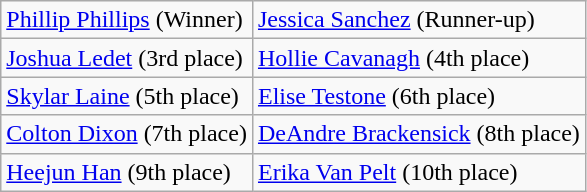<table class="wikitable">
<tr>
<td><a href='#'>Phillip Phillips</a>  (Winner)</td>
<td><a href='#'>Jessica Sanchez</a> (Runner-up)</td>
</tr>
<tr>
<td><a href='#'>Joshua Ledet</a> (3rd place)</td>
<td><a href='#'>Hollie Cavanagh</a> (4th place)</td>
</tr>
<tr>
<td><a href='#'>Skylar Laine</a> (5th place)</td>
<td><a href='#'>Elise Testone</a> (6th place)</td>
</tr>
<tr>
<td><a href='#'>Colton Dixon</a> (7th place)</td>
<td><a href='#'>DeAndre Brackensick</a> (8th place)</td>
</tr>
<tr>
<td><a href='#'>Heejun Han</a> (9th place)</td>
<td><a href='#'>Erika Van Pelt</a> (10th place)</td>
</tr>
</table>
